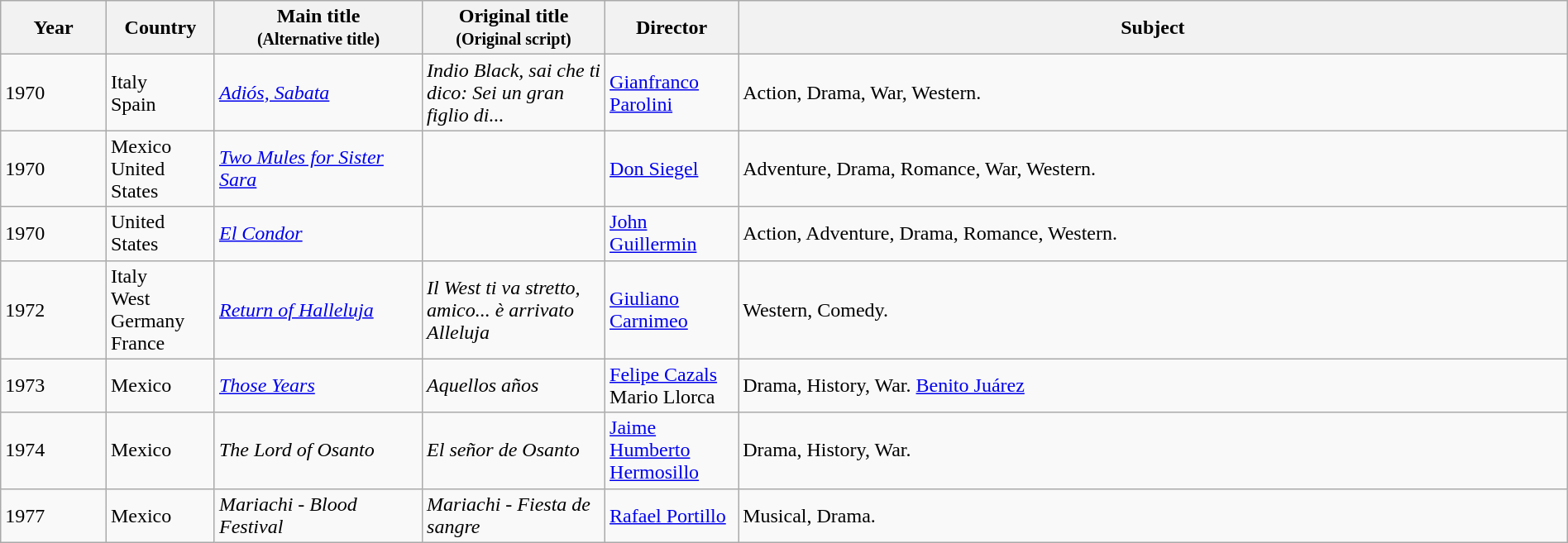<table class="wikitable sortable" style="width:100%;">
<tr>
<th>Year</th>
<th width= 80>Country</th>
<th class="unsortable" style="width:160px;">Main title<br><small>(Alternative title)</small></th>
<th class="unsortable" style="width:140px;">Original title<br><small>(Original script)</small></th>
<th width=100>Director</th>
<th class="unsortable">Subject</th>
</tr>
<tr>
<td>1970</td>
<td>Italy<br>Spain</td>
<td><em><a href='#'>Adiós, Sabata</a></em></td>
<td><em>Indio Black, sai che ti dico: Sei un gran figlio di...</em></td>
<td><a href='#'>Gianfranco Parolini</a></td>
<td>Action, Drama, War, Western.</td>
</tr>
<tr>
<td>1970</td>
<td>Mexico<br>United States</td>
<td><em><a href='#'>Two Mules for Sister Sara</a></em></td>
<td></td>
<td><a href='#'>Don Siegel</a></td>
<td>Adventure, Drama, Romance, War, Western.</td>
</tr>
<tr>
<td>1970</td>
<td>United States</td>
<td><em><a href='#'>El Condor</a></em></td>
<td></td>
<td><a href='#'>John Guillermin</a></td>
<td>Action, Adventure, Drama, Romance, Western.</td>
</tr>
<tr>
<td>1972</td>
<td>Italy<br>West Germany<br>France</td>
<td><em><a href='#'>Return of Halleluja</a></em></td>
<td><em>Il West ti va stretto, amico... è arrivato Alleluja</em></td>
<td><a href='#'>Giuliano Carnimeo</a></td>
<td>Western, Comedy.</td>
</tr>
<tr>
<td>1973</td>
<td>Mexico</td>
<td><em><a href='#'>Those Years</a></em></td>
<td><em>Aquellos años</em></td>
<td><a href='#'>Felipe Cazals</a><br>Mario Llorca</td>
<td>Drama, History, War. <a href='#'>Benito Juárez</a></td>
</tr>
<tr>
<td>1974</td>
<td>Mexico</td>
<td><em>The Lord of Osanto</em></td>
<td><em>El señor de Osanto</em></td>
<td><a href='#'>Jaime Humberto Hermosillo</a></td>
<td>Drama, History, War.</td>
</tr>
<tr>
<td>1977</td>
<td>Mexico</td>
<td><em>Mariachi - Blood Festival</em></td>
<td><em>Mariachi - Fiesta de sangre</em></td>
<td><a href='#'>Rafael Portillo</a></td>
<td>Musical, Drama.</td>
</tr>
</table>
